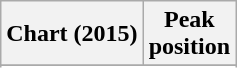<table class="wikitable sortable plainrowheaders" style="text-align:center">
<tr>
<th scope="col">Chart (2015)</th>
<th scope="col">Peak<br> position</th>
</tr>
<tr>
</tr>
<tr>
</tr>
</table>
